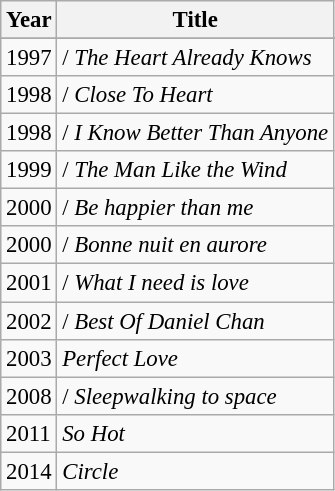<table class="wikitable" style="font-size: 95%;">
<tr>
<th>Year</th>
<th>Title</th>
</tr>
<tr>
</tr>
<tr>
<td>1997</td>
<td> / <em>The Heart Already Knows</em></td>
</tr>
<tr>
<td>1998</td>
<td> / <em>Close To Heart</em></td>
</tr>
<tr>
<td>1998</td>
<td> / <em>I Know Better Than Anyone</em></td>
</tr>
<tr>
<td>1999</td>
<td> / <em>The Man Like the Wind</em></td>
</tr>
<tr>
<td>2000</td>
<td> / <em>Be happier than me</em></td>
</tr>
<tr>
<td>2000</td>
<td> / <em>Bonne nuit en aurore</em></td>
</tr>
<tr>
<td>2001</td>
<td> / <em>What I need is love</em></td>
</tr>
<tr>
<td>2002</td>
<td> / <em>Best Of Daniel Chan</em></td>
</tr>
<tr>
<td>2003</td>
<td><em>Perfect Love</em></td>
</tr>
<tr>
<td>2008</td>
<td> / <em>Sleepwalking to space</em></td>
</tr>
<tr>
<td>2011</td>
<td><em>So Hot</em></td>
</tr>
<tr>
<td>2014</td>
<td><em>Circle</em></td>
</tr>
</table>
